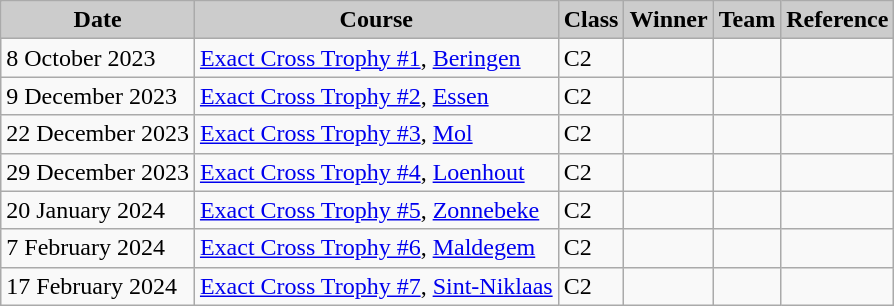<table class="wikitable sortable alternance ">
<tr>
<th scope="col" style="background-color:#CCCCCC;">Date</th>
<th scope="col" style="background-color:#CCCCCC;">Course</th>
<th scope="col" style="background-color:#CCCCCC;">Class</th>
<th scope="col" style="background-color:#CCCCCC;">Winner</th>
<th scope="col" style="background-color:#CCCCCC;">Team</th>
<th scope="col" style="background-color:#CCCCCC;">Reference</th>
</tr>
<tr>
<td>8 October 2023</td>
<td> <a href='#'>Exact Cross Trophy #1</a>, <a href='#'>Beringen</a></td>
<td>C2</td>
<td></td>
<td></td>
<td></td>
</tr>
<tr>
<td>9 December 2023</td>
<td> <a href='#'>Exact Cross Trophy #2</a>, <a href='#'>Essen</a></td>
<td>C2</td>
<td></td>
<td></td>
<td></td>
</tr>
<tr>
<td>22 December 2023</td>
<td> <a href='#'>Exact Cross Trophy #3</a>, <a href='#'>Mol</a></td>
<td>C2</td>
<td></td>
<td></td>
<td></td>
</tr>
<tr>
<td>29 December 2023</td>
<td> <a href='#'>Exact Cross Trophy #4</a>, <a href='#'>Loenhout</a></td>
<td>C2</td>
<td></td>
<td></td>
<td></td>
</tr>
<tr>
<td>20 January 2024</td>
<td> <a href='#'>Exact Cross Trophy #5</a>, <a href='#'>Zonnebeke</a></td>
<td>C2</td>
<td></td>
<td></td>
<td></td>
</tr>
<tr>
<td>7 February 2024</td>
<td> <a href='#'>Exact Cross Trophy #6</a>, <a href='#'>Maldegem</a></td>
<td>C2</td>
<td></td>
<td></td>
<td></td>
</tr>
<tr>
<td>17 February 2024</td>
<td> <a href='#'>Exact Cross Trophy #7</a>, <a href='#'>Sint-Niklaas</a></td>
<td>C2</td>
<td></td>
<td></td>
<td></td>
</tr>
</table>
